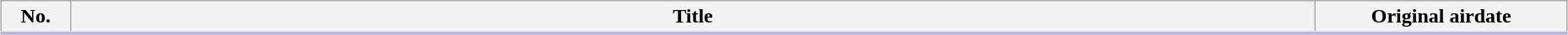<table class="wikitable" style="width:98%; margin:auto; background:#FFF;">
<tr style="border-bottom: 3px solid #CCF">
<th style="width:3em;">No.</th>
<th>Title</th>
<th style="width:12em;">Original airdate</th>
</tr>
<tr>
</tr>
</table>
